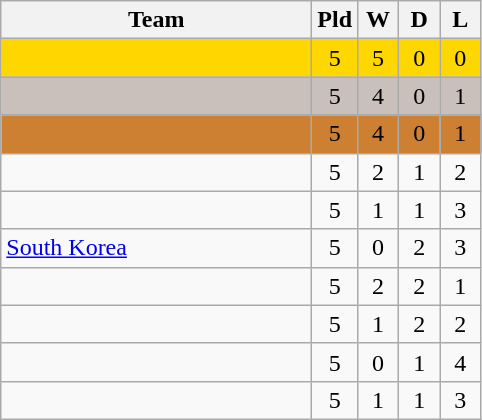<table class="wikitable" style="text-align:center">
<tr>
<th width="200">Team</th>
<th width="20">Pld</th>
<th width="20">W</th>
<th width="20">D</th>
<th width="20">L</th>
</tr>
<tr style="background:#FFD700">
<td align=left></td>
<td>5</td>
<td>5</td>
<td>0</td>
<td>0</td>
</tr>
<tr style="background:#C9C0BB">
<td align=left></td>
<td>5</td>
<td>4</td>
<td>0</td>
<td>1</td>
</tr>
<tr style="background:#CD7F32">
<td align=left></td>
<td>5</td>
<td>4</td>
<td>0</td>
<td>1</td>
</tr>
<tr>
<td align=left></td>
<td>5</td>
<td>2</td>
<td>1</td>
<td>2</td>
</tr>
<tr>
<td align=left></td>
<td>5</td>
<td>1</td>
<td>1</td>
<td>3</td>
</tr>
<tr>
<td align=left><a href='#'>South Korea</a></td>
<td>5</td>
<td>0</td>
<td>2</td>
<td>3</td>
</tr>
<tr>
<td align=left></td>
<td>5</td>
<td>2</td>
<td>2</td>
<td>1</td>
</tr>
<tr>
<td align=left></td>
<td>5</td>
<td>1</td>
<td>2</td>
<td>2</td>
</tr>
<tr>
<td align=left></td>
<td>5</td>
<td>0</td>
<td>1</td>
<td>4</td>
</tr>
<tr>
<td align=left></td>
<td>5</td>
<td>1</td>
<td>1</td>
<td>3</td>
</tr>
</table>
